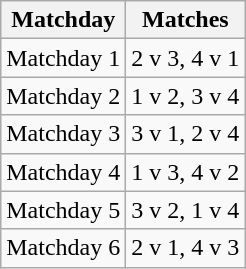<table class="wikitable" style="text-align:center">
<tr>
<th>Matchday</th>
<th>Matches</th>
</tr>
<tr>
<td>Matchday 1</td>
<td>2 v 3, 4 v 1</td>
</tr>
<tr>
<td>Matchday 2</td>
<td>1 v 2, 3 v 4</td>
</tr>
<tr>
<td>Matchday 3</td>
<td>3 v 1, 2 v 4</td>
</tr>
<tr>
<td>Matchday 4</td>
<td>1 v 3, 4 v 2</td>
</tr>
<tr>
<td>Matchday 5</td>
<td>3 v 2, 1 v 4</td>
</tr>
<tr>
<td>Matchday 6</td>
<td>2 v 1, 4 v 3</td>
</tr>
</table>
